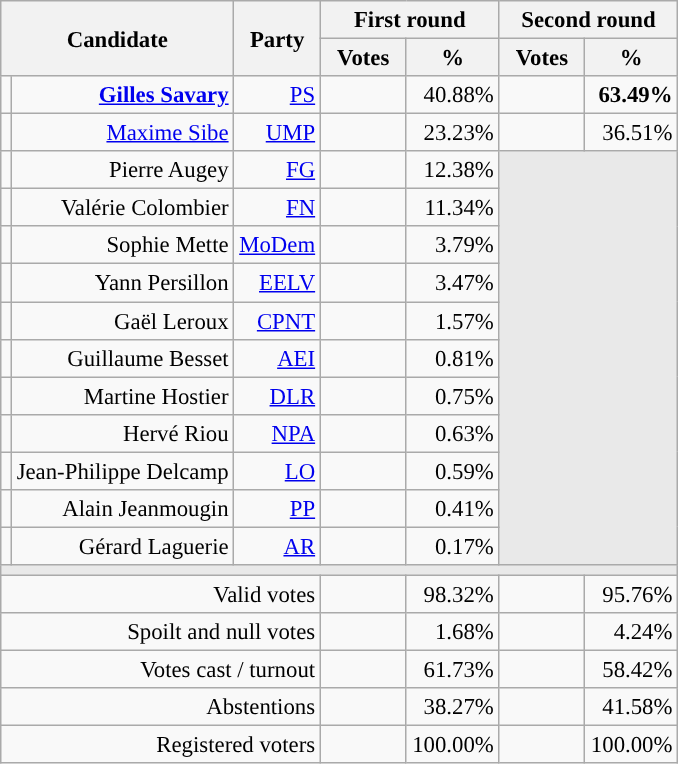<table class="wikitable" style="text-align:right;font-size:95%;">
<tr>
<th rowspan=2 colspan=2>Candidate</th>
<th rowspan=2 colspan=1>Party</th>
<th colspan=2>First round</th>
<th colspan=2>Second round</th>
</tr>
<tr>
<th style="width:50px;">Votes</th>
<th style="width:55px;">%</th>
<th style="width:50px;">Votes</th>
<th style="width:55px;">%</th>
</tr>
<tr>
<td style="color:inherit;background-color:"></td>
<td><strong><a href='#'>Gilles Savary</a></strong></td>
<td><a href='#'>PS</a></td>
<td></td>
<td>40.88%</td>
<td><strong></strong></td>
<td><strong>63.49%</strong></td>
</tr>
<tr>
<td style="color:inherit;background-color:"></td>
<td><a href='#'>Maxime Sibe</a></td>
<td><a href='#'>UMP</a></td>
<td></td>
<td>23.23%</td>
<td></td>
<td>36.51%</td>
</tr>
<tr>
<td style="color:inherit;background-color:"></td>
<td>Pierre Augey</td>
<td><a href='#'>FG</a></td>
<td></td>
<td>12.38%</td>
<td colspan=7 rowspan=11 style="background-color:#E9E9E9;"></td>
</tr>
<tr>
<td style="color:inherit;background-color:"></td>
<td>Valérie Colombier</td>
<td><a href='#'>FN</a></td>
<td></td>
<td>11.34%</td>
</tr>
<tr>
<td style="color:inherit;background-color:"></td>
<td>Sophie Mette</td>
<td><a href='#'>MoDem</a></td>
<td></td>
<td>3.79%</td>
</tr>
<tr>
<td style="color:inherit;background-color:"></td>
<td>Yann Persillon</td>
<td><a href='#'>EELV</a></td>
<td></td>
<td>3.47%</td>
</tr>
<tr>
<td style="color:inherit;background-color:"></td>
<td>Gaël Leroux</td>
<td><a href='#'>CPNT</a></td>
<td></td>
<td>1.57%</td>
</tr>
<tr>
<td style="color:inherit;background-color:"></td>
<td>Guillaume Besset</td>
<td><a href='#'>AEI</a></td>
<td></td>
<td>0.81%</td>
</tr>
<tr>
<td style="color:inherit;background-color:"></td>
<td>Martine Hostier</td>
<td><a href='#'>DLR</a></td>
<td></td>
<td>0.75%</td>
</tr>
<tr>
<td style="color:inherit;background-color:"></td>
<td>Hervé Riou</td>
<td><a href='#'>NPA</a></td>
<td></td>
<td>0.63%</td>
</tr>
<tr>
<td style="color:inherit;background-color:"></td>
<td>Jean-Philippe Delcamp</td>
<td><a href='#'>LO</a></td>
<td></td>
<td>0.59%</td>
</tr>
<tr>
<td style="color:inherit;background-color:"></td>
<td>Alain Jeanmougin</td>
<td><a href='#'>PP</a></td>
<td></td>
<td>0.41%</td>
</tr>
<tr>
<td style="color:inherit;background-color:"></td>
<td>Gérard Laguerie</td>
<td><a href='#'>AR</a></td>
<td></td>
<td>0.17%</td>
</tr>
<tr>
<td colspan=7 style="background-color:#E9E9E9;"></td>
</tr>
<tr>
<td colspan=3>Valid votes</td>
<td></td>
<td>98.32%</td>
<td></td>
<td>95.76%</td>
</tr>
<tr>
<td colspan=3>Spoilt and null votes</td>
<td></td>
<td>1.68%</td>
<td></td>
<td>4.24%</td>
</tr>
<tr>
<td colspan=3>Votes cast / turnout</td>
<td></td>
<td>61.73%</td>
<td></td>
<td>58.42%</td>
</tr>
<tr>
<td colspan=3>Abstentions</td>
<td></td>
<td>38.27%</td>
<td></td>
<td>41.58%</td>
</tr>
<tr>
<td colspan=3>Registered voters</td>
<td></td>
<td>100.00%</td>
<td></td>
<td>100.00%</td>
</tr>
</table>
